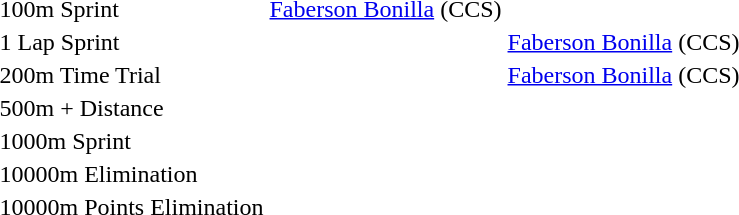<table>
<tr>
<td>100m Sprint</td>
<td><a href='#'>Faberson Bonilla</a> (CCS)</td>
<td></td>
<td></td>
</tr>
<tr>
<td>1 Lap Sprint</td>
<td></td>
<td><a href='#'>Faberson Bonilla</a> (CCS)</td>
<td></td>
</tr>
<tr>
<td>200m Time Trial</td>
<td></td>
<td><a href='#'>Faberson Bonilla</a> (CCS)</td>
<td></td>
</tr>
<tr>
<td>500m + Distance</td>
<td></td>
<td></td>
<td></td>
</tr>
<tr>
<td>1000m Sprint</td>
<td></td>
<td></td>
<td></td>
</tr>
<tr>
<td>10000m Elimination</td>
<td></td>
<td></td>
<td></td>
</tr>
<tr>
<td>10000m Points Elimination</td>
<td></td>
<td></td>
<td></td>
</tr>
</table>
